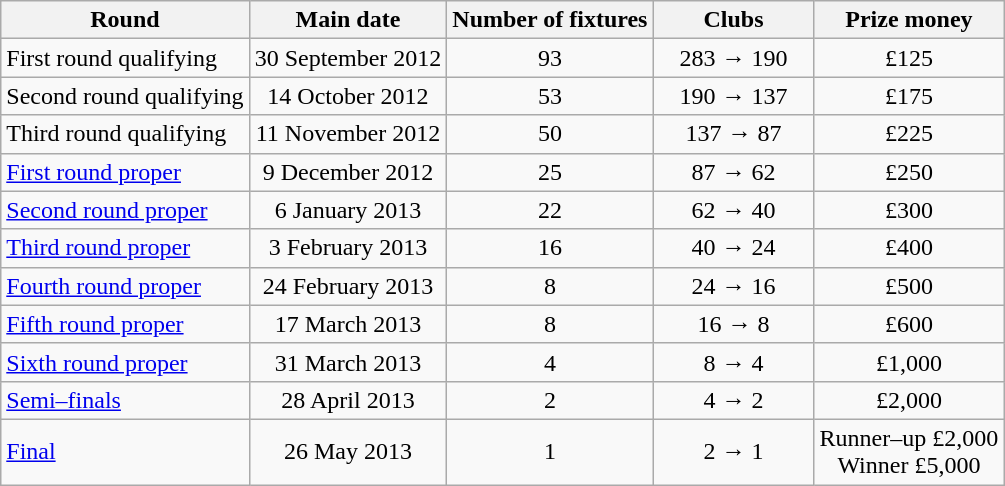<table class="wikitable">
<tr>
<th>Round</th>
<th>Main date</th>
<th>Number of fixtures</th>
<th style="width:100px;">Clubs</th>
<th>Prize money</th>
</tr>
<tr>
<td>First round qualifying</td>
<td style="text-align:center;">30 September 2012</td>
<td style="text-align:center;">93</td>
<td style="text-align:center;">283 → 190</td>
<td style="text-align:center;">£125</td>
</tr>
<tr>
<td>Second round qualifying</td>
<td style="text-align:center;">14 October 2012</td>
<td style="text-align:center;">53</td>
<td style="text-align:center;">190 → 137</td>
<td style="text-align:center;">£175</td>
</tr>
<tr>
<td>Third round qualifying</td>
<td style="text-align:center;">11 November 2012</td>
<td style="text-align:center;">50</td>
<td style="text-align:center;">137 → 87</td>
<td style="text-align:center;">£225</td>
</tr>
<tr>
<td><a href='#'>First round proper</a></td>
<td style="text-align:center;">9 December 2012</td>
<td style="text-align:center;">25</td>
<td style="text-align:center;">87 → 62</td>
<td style="text-align:center;">£250</td>
</tr>
<tr>
<td><a href='#'>Second round proper</a></td>
<td style="text-align:center;">6 January 2013</td>
<td style="text-align:center;">22</td>
<td style="text-align:center;">62 → 40</td>
<td style="text-align:center;">£300</td>
</tr>
<tr>
<td><a href='#'>Third round proper</a></td>
<td style="text-align:center;">3 February 2013</td>
<td style="text-align:center;">16</td>
<td style="text-align:center;">40 → 24</td>
<td style="text-align:center;">£400</td>
</tr>
<tr>
<td><a href='#'>Fourth round proper</a></td>
<td style="text-align:center;">24 February 2013</td>
<td style="text-align:center;">8</td>
<td style="text-align:center;">24 → 16</td>
<td style="text-align:center;">£500</td>
</tr>
<tr>
<td><a href='#'>Fifth round proper</a></td>
<td style="text-align:center;">17 March 2013</td>
<td style="text-align:center;">8</td>
<td style="text-align:center;">16 → 8</td>
<td style="text-align:center;">£600</td>
</tr>
<tr>
<td><a href='#'>Sixth round proper</a></td>
<td style="text-align:center;">31 March 2013</td>
<td style="text-align:center;">4</td>
<td style="text-align:center;">8 → 4</td>
<td style="text-align:center;">£1,000</td>
</tr>
<tr>
<td><a href='#'>Semi–finals</a></td>
<td style="text-align:center;">28 April 2013</td>
<td style="text-align:center;">2</td>
<td style="text-align:center;">4 → 2</td>
<td style="text-align:center;">£2,000</td>
</tr>
<tr>
<td><a href='#'>Final</a></td>
<td style="text-align:center;">26 May 2013</td>
<td style="text-align:center;">1</td>
<td style="text-align:center;">2 → 1</td>
<td style="text-align:center;">Runner–up £2,000<br>Winner £5,000</td>
</tr>
</table>
